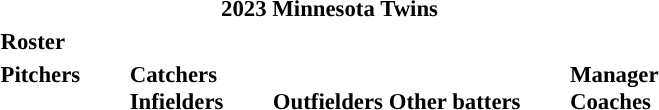<table class="toccolours" style="font-size: 95%;">
<tr>
<th colspan="10">2023 Minnesota Twins</th>
</tr>
<tr>
<td colspan="10"><strong>Roster</strong></td>
</tr>
<tr>
<td valign="top"><strong>Pitchers</strong><br>

























</td>
<td style="width:25px;"></td>
<td valign="top"><strong>Catchers</strong><br>

<strong>Infielders</strong>







</td>
<td style="width:25px;"></td>
<td valign="top"><br><strong>Outfielders</strong>










<strong>Other batters</strong>
</td>
<td style="width:25px;"></td>
<td valign="top"><strong>Manager</strong><br>
<strong>Coaches</strong>
 
 
 
 
 
 
 
 
 
 
 
 
 </td>
</tr>
</table>
